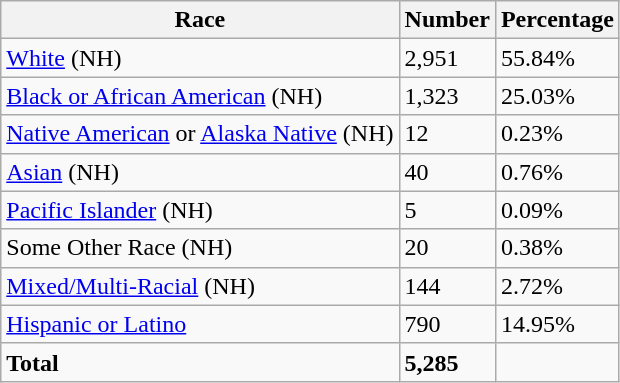<table class="wikitable">
<tr>
<th>Race</th>
<th>Number</th>
<th>Percentage</th>
</tr>
<tr>
<td><a href='#'>White</a> (NH)</td>
<td>2,951</td>
<td>55.84%</td>
</tr>
<tr>
<td><a href='#'>Black or African American</a> (NH)</td>
<td>1,323</td>
<td>25.03%</td>
</tr>
<tr>
<td><a href='#'>Native American</a> or <a href='#'>Alaska Native</a> (NH)</td>
<td>12</td>
<td>0.23%</td>
</tr>
<tr>
<td><a href='#'>Asian</a> (NH)</td>
<td>40</td>
<td>0.76%</td>
</tr>
<tr>
<td><a href='#'>Pacific Islander</a> (NH)</td>
<td>5</td>
<td>0.09%</td>
</tr>
<tr>
<td>Some Other Race (NH)</td>
<td>20</td>
<td>0.38%</td>
</tr>
<tr>
<td><a href='#'>Mixed/Multi-Racial</a> (NH)</td>
<td>144</td>
<td>2.72%</td>
</tr>
<tr>
<td><a href='#'>Hispanic or Latino</a></td>
<td>790</td>
<td>14.95%</td>
</tr>
<tr>
<td><strong>Total</strong></td>
<td><strong>5,285</strong></td>
<td></td>
</tr>
</table>
